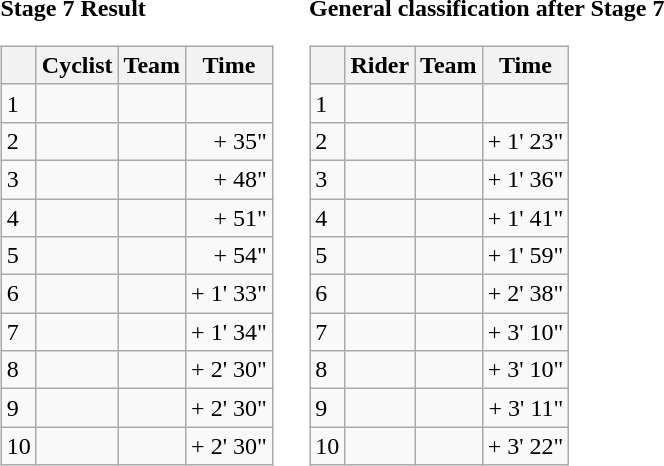<table>
<tr>
<td><strong>Stage 7 Result</strong><br><table class="wikitable">
<tr>
<th></th>
<th>Cyclist</th>
<th>Team</th>
<th>Time</th>
</tr>
<tr>
<td>1</td>
<td></td>
<td></td>
<td align="right"></td>
</tr>
<tr>
<td>2</td>
<td></td>
<td></td>
<td align="right">+ 35"</td>
</tr>
<tr>
<td>3</td>
<td></td>
<td></td>
<td align="right">+ 48"</td>
</tr>
<tr>
<td>4</td>
<td></td>
<td></td>
<td align="right">+ 51"</td>
</tr>
<tr>
<td>5</td>
<td></td>
<td></td>
<td align="right">+ 54"</td>
</tr>
<tr>
<td>6</td>
<td></td>
<td></td>
<td align="right">+ 1' 33"</td>
</tr>
<tr>
<td>7</td>
<td></td>
<td></td>
<td align="right">+ 1' 34"</td>
</tr>
<tr>
<td>8</td>
<td></td>
<td></td>
<td align="right">+ 2' 30"</td>
</tr>
<tr>
<td>9</td>
<td></td>
<td></td>
<td align="right">+ 2' 30"</td>
</tr>
<tr>
<td>10</td>
<td></td>
<td></td>
<td align="right">+ 2' 30"</td>
</tr>
</table>
</td>
<td></td>
<td><strong>General classification after Stage 7</strong><br><table class="wikitable">
<tr>
<th></th>
<th>Rider</th>
<th>Team</th>
<th>Time</th>
</tr>
<tr>
<td>1</td>
<td> </td>
<td></td>
<td align="right"></td>
</tr>
<tr>
<td>2</td>
<td></td>
<td></td>
<td align="right">+ 1' 23"</td>
</tr>
<tr>
<td>3</td>
<td></td>
<td></td>
<td align="right">+ 1' 36"</td>
</tr>
<tr>
<td>4</td>
<td></td>
<td></td>
<td align="right">+ 1' 41"</td>
</tr>
<tr>
<td>5</td>
<td></td>
<td></td>
<td align="right">+ 1' 59"</td>
</tr>
<tr>
<td>6</td>
<td></td>
<td></td>
<td align="right">+ 2' 38"</td>
</tr>
<tr>
<td>7</td>
<td></td>
<td></td>
<td align="right">+ 3' 10"</td>
</tr>
<tr>
<td>8</td>
<td></td>
<td></td>
<td align="right">+ 3' 10"</td>
</tr>
<tr>
<td>9</td>
<td></td>
<td></td>
<td align="right">+ 3' 11"</td>
</tr>
<tr>
<td>10</td>
<td></td>
<td></td>
<td align="right">+ 3' 22"</td>
</tr>
</table>
</td>
</tr>
</table>
